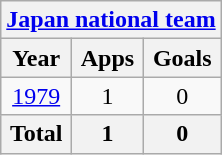<table class="wikitable" style="text-align:center">
<tr>
<th colspan=3><a href='#'>Japan national team</a></th>
</tr>
<tr>
<th>Year</th>
<th>Apps</th>
<th>Goals</th>
</tr>
<tr>
<td><a href='#'>1979</a></td>
<td>1</td>
<td>0</td>
</tr>
<tr>
<th>Total</th>
<th>1</th>
<th>0</th>
</tr>
</table>
